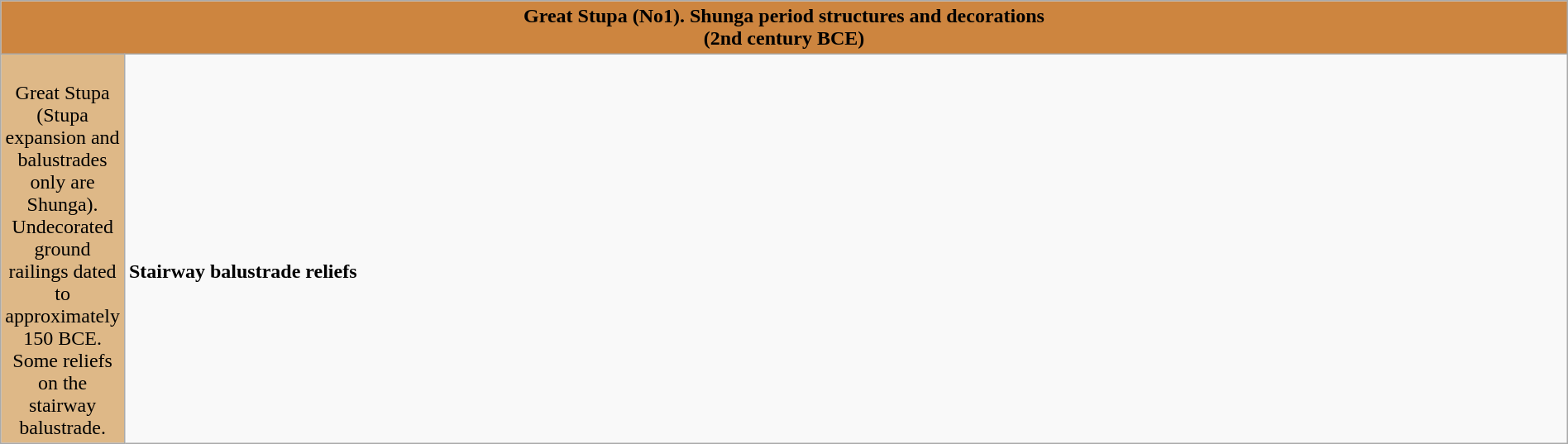<table class="wikitable" style="margin:0 auto;"  align="center"  colspan="2" cellpadding="3" style="font-size: 80%; width: 100%;">
<tr>
<td colspan=2 style="background:#CD853F; font-size: 100%; text-align:center"><strong>Great Stupa (No1). Shunga period structures and decorations<br>(2nd century BCE)</strong></td>
</tr>
<tr>
<td style="background:#DEB887; font-size: 100%; width: 1%; text-align: center"><br>Great Stupa<br>(Stupa expansion and balustrades only are Shunga).<br>Undecorated ground railings dated to approximately 150 BCE. Some reliefs on the stairway balustrade.</td>
<td><br><br>
<strong>Stairway balustrade reliefs</strong><br>
</td>
</tr>
</table>
